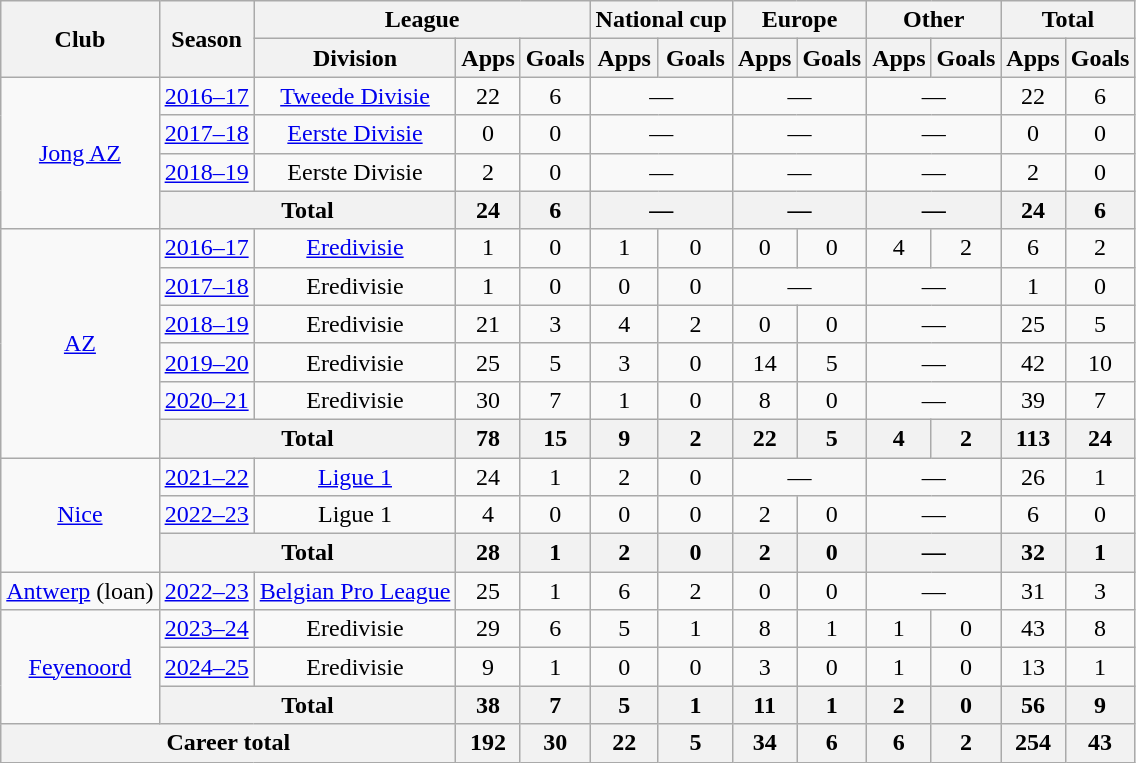<table class="wikitable" style="text-align:center">
<tr>
<th rowspan="2">Club</th>
<th rowspan="2">Season</th>
<th colspan="3">League</th>
<th colspan="2">National cup</th>
<th colspan="2">Europe</th>
<th colspan="2">Other</th>
<th colspan="2">Total</th>
</tr>
<tr>
<th>Division</th>
<th>Apps</th>
<th>Goals</th>
<th>Apps</th>
<th>Goals</th>
<th>Apps</th>
<th>Goals</th>
<th>Apps</th>
<th>Goals</th>
<th>Apps</th>
<th>Goals</th>
</tr>
<tr>
<td rowspan="4"><a href='#'>Jong AZ</a></td>
<td><a href='#'>2016–17</a></td>
<td><a href='#'>Tweede Divisie</a></td>
<td>22</td>
<td>6</td>
<td colspan="2">—</td>
<td colspan="2">—</td>
<td colspan="2">—</td>
<td>22</td>
<td>6</td>
</tr>
<tr>
<td><a href='#'>2017–18</a></td>
<td><a href='#'>Eerste Divisie</a></td>
<td>0</td>
<td>0</td>
<td colspan="2">—</td>
<td colspan="2">—</td>
<td colspan="2">—</td>
<td>0</td>
<td>0</td>
</tr>
<tr>
<td><a href='#'>2018–19</a></td>
<td>Eerste Divisie</td>
<td>2</td>
<td>0</td>
<td colspan="2">—</td>
<td colspan="2">—</td>
<td colspan="2">—</td>
<td>2</td>
<td>0</td>
</tr>
<tr>
<th colspan="2">Total</th>
<th>24</th>
<th>6</th>
<th colspan="2">—</th>
<th colspan="2">—</th>
<th colspan="2">—</th>
<th>24</th>
<th>6</th>
</tr>
<tr>
<td rowspan="6"><a href='#'>AZ</a></td>
<td><a href='#'>2016–17</a></td>
<td><a href='#'>Eredivisie</a></td>
<td>1</td>
<td>0</td>
<td>1</td>
<td>0</td>
<td>0</td>
<td>0</td>
<td>4</td>
<td>2</td>
<td>6</td>
<td>2</td>
</tr>
<tr>
<td><a href='#'>2017–18</a></td>
<td>Eredivisie</td>
<td>1</td>
<td>0</td>
<td>0</td>
<td>0</td>
<td colspan="2">—</td>
<td colspan="2">—</td>
<td>1</td>
<td>0</td>
</tr>
<tr>
<td><a href='#'>2018–19</a></td>
<td>Eredivisie</td>
<td>21</td>
<td>3</td>
<td>4</td>
<td>2</td>
<td>0</td>
<td>0</td>
<td colspan="2">—</td>
<td>25</td>
<td>5</td>
</tr>
<tr>
<td><a href='#'>2019–20</a></td>
<td>Eredivisie</td>
<td>25</td>
<td>5</td>
<td>3</td>
<td>0</td>
<td>14</td>
<td>5</td>
<td colspan="2">—</td>
<td>42</td>
<td>10</td>
</tr>
<tr>
<td><a href='#'>2020–21</a></td>
<td>Eredivisie</td>
<td>30</td>
<td>7</td>
<td>1</td>
<td>0</td>
<td>8</td>
<td>0</td>
<td colspan="2">—</td>
<td>39</td>
<td>7</td>
</tr>
<tr>
<th colspan="2">Total</th>
<th>78</th>
<th>15</th>
<th>9</th>
<th>2</th>
<th>22</th>
<th>5</th>
<th>4</th>
<th>2</th>
<th>113</th>
<th>24</th>
</tr>
<tr>
<td rowspan="3"><a href='#'>Nice</a></td>
<td><a href='#'>2021–22</a></td>
<td><a href='#'>Ligue 1</a></td>
<td>24</td>
<td>1</td>
<td>2</td>
<td>0</td>
<td colspan="2">—</td>
<td colspan="2">—</td>
<td>26</td>
<td>1</td>
</tr>
<tr>
<td><a href='#'>2022–23</a></td>
<td>Ligue 1</td>
<td>4</td>
<td>0</td>
<td>0</td>
<td>0</td>
<td>2</td>
<td>0</td>
<td colspan="2">—</td>
<td>6</td>
<td>0</td>
</tr>
<tr>
<th colspan="2">Total</th>
<th>28</th>
<th>1</th>
<th>2</th>
<th>0</th>
<th>2</th>
<th>0</th>
<th colspan="2">—</th>
<th>32</th>
<th>1</th>
</tr>
<tr>
<td><a href='#'>Antwerp</a> (loan)</td>
<td><a href='#'>2022–23</a></td>
<td><a href='#'>Belgian Pro League</a></td>
<td>25</td>
<td>1</td>
<td>6</td>
<td>2</td>
<td>0</td>
<td>0</td>
<td colspan="2">—</td>
<td>31</td>
<td>3</td>
</tr>
<tr>
<td rowspan="3"><a href='#'>Feyenoord</a></td>
<td><a href='#'>2023–24</a></td>
<td>Eredivisie</td>
<td>29</td>
<td>6</td>
<td>5</td>
<td>1</td>
<td>8</td>
<td>1</td>
<td>1</td>
<td>0</td>
<td>43</td>
<td>8</td>
</tr>
<tr>
<td><a href='#'>2024–25</a></td>
<td>Eredivisie</td>
<td>9</td>
<td>1</td>
<td>0</td>
<td>0</td>
<td>3</td>
<td>0</td>
<td>1</td>
<td>0</td>
<td>13</td>
<td>1</td>
</tr>
<tr>
<th colspan="2">Total</th>
<th>38</th>
<th>7</th>
<th>5</th>
<th>1</th>
<th>11</th>
<th>1</th>
<th>2</th>
<th>0</th>
<th>56</th>
<th>9</th>
</tr>
<tr>
<th colspan="3">Career total</th>
<th>192</th>
<th>30</th>
<th>22</th>
<th>5</th>
<th>34</th>
<th>6</th>
<th>6</th>
<th>2</th>
<th>254</th>
<th>43</th>
</tr>
</table>
